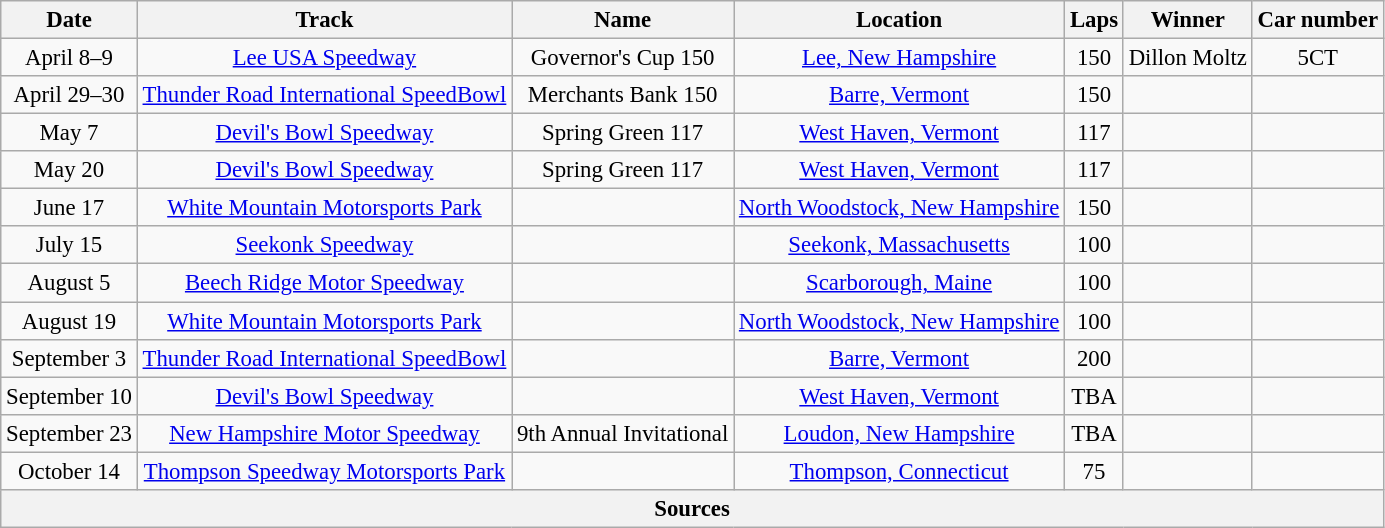<table class="wikitable sortable" style="font-size: 95%;">
<tr>
<th>Date</th>
<th>Track</th>
<th>Name</th>
<th>Location</th>
<th>Laps</th>
<th>Winner</th>
<th>Car number</th>
</tr>
<tr>
<td align="center">April 8–9</td>
<td align="center"><a href='#'>Lee USA Speedway</a></td>
<td align="center">Governor's Cup 150</td>
<td align="center"><a href='#'>Lee, New Hampshire</a></td>
<td align="center">150</td>
<td align="center">Dillon Moltz</td>
<td align="center">5CT</td>
</tr>
<tr>
<td align="center">April 29–30</td>
<td align="center"><a href='#'>Thunder Road International SpeedBowl</a></td>
<td align="center">Merchants Bank 150</td>
<td align="center"><a href='#'>Barre, Vermont</a></td>
<td align="center">150</td>
<td align="center"></td>
<td align="center"></td>
</tr>
<tr>
<td align="center">May 7</td>
<td align="center"><a href='#'>Devil's Bowl Speedway</a></td>
<td align="center">Spring Green 117</td>
<td align="center"><a href='#'>West Haven, Vermont</a></td>
<td align="center">117</td>
<td align="center"></td>
<td align="center"></td>
</tr>
<tr>
<td align="center">May 20</td>
<td align="center"><a href='#'>Devil's Bowl Speedway</a></td>
<td align="center">Spring Green 117</td>
<td align="center"><a href='#'>West Haven, Vermont</a></td>
<td align="center">117</td>
<td align="center"></td>
<td align="center"></td>
</tr>
<tr>
<td align="center">June 17</td>
<td align="center"><a href='#'>White Mountain Motorsports Park</a></td>
<td align="center"></td>
<td align="center"><a href='#'>North Woodstock, New Hampshire</a></td>
<td align="center">150</td>
<td align="center"></td>
<td align="center"></td>
</tr>
<tr>
<td align="center">July 15</td>
<td align="center"><a href='#'>Seekonk Speedway</a></td>
<td align="center"></td>
<td align="center"><a href='#'>Seekonk, Massachusetts</a></td>
<td align="center">100</td>
<td align="center"></td>
<td align="center"></td>
</tr>
<tr>
<td align="center">August 5</td>
<td align="center"><a href='#'>Beech Ridge Motor Speedway</a></td>
<td align="center"></td>
<td align="center"><a href='#'>Scarborough, Maine</a></td>
<td align="center">100</td>
<td align="center"></td>
<td align="center"></td>
</tr>
<tr>
<td align="center">August 19</td>
<td align="center"><a href='#'>White Mountain Motorsports Park</a></td>
<td align="center"></td>
<td align="center"><a href='#'>North Woodstock, New Hampshire</a></td>
<td align="center">100</td>
<td align="center"></td>
<td align="center"></td>
</tr>
<tr>
<td align="center">September 3</td>
<td align="center"><a href='#'>Thunder Road International SpeedBowl</a></td>
<td align="center"></td>
<td align="center"><a href='#'>Barre, Vermont</a></td>
<td align="center">200</td>
<td align="center"></td>
<td align="center"></td>
</tr>
<tr>
<td align="center">September 10</td>
<td align="center"><a href='#'>Devil's Bowl Speedway</a></td>
<td align="center"></td>
<td align="center"><a href='#'>West Haven, Vermont</a></td>
<td align="center">TBA</td>
<td align="center"></td>
<td align="center"></td>
</tr>
<tr>
<td align="center">September 23</td>
<td align="center"><a href='#'>New Hampshire Motor Speedway</a></td>
<td align="center">9th Annual Invitational</td>
<td align="center"><a href='#'>Loudon, New Hampshire</a></td>
<td align="center">TBA</td>
<td align="center"></td>
<td align="center"></td>
</tr>
<tr>
<td align="center">October 14</td>
<td align="center"><a href='#'>Thompson Speedway Motorsports Park</a></td>
<td align="center"></td>
<td align="center"><a href='#'>Thompson, Connecticut</a></td>
<td align="center">75</td>
<td align="center"></td>
<td align="center"></td>
</tr>
<tr>
<th colspan="8" align="center">Sources</th>
</tr>
</table>
